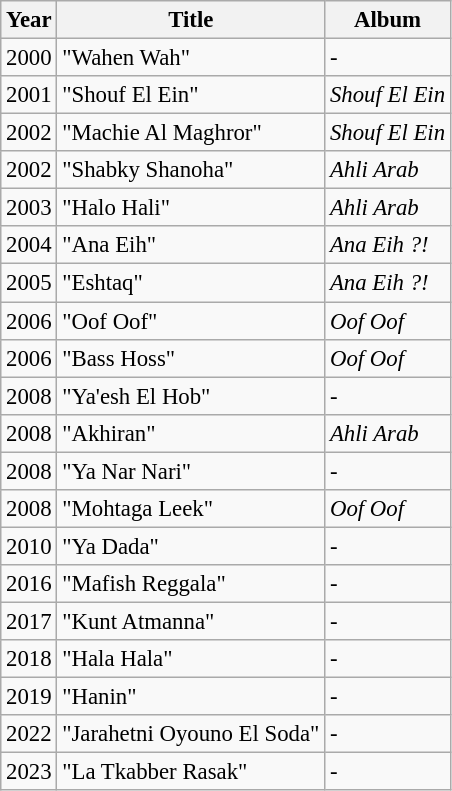<table class="wikitable" style="font-size: 95%;">
<tr>
<th>Year</th>
<th>Title</th>
<th>Album</th>
</tr>
<tr>
<td>2000</td>
<td>"Wahen Wah"</td>
<td><em>-</em></td>
</tr>
<tr>
<td>2001</td>
<td>"Shouf El Ein"</td>
<td><em>Shouf El Ein</em></td>
</tr>
<tr>
<td>2002</td>
<td>"Machie Al Maghror"</td>
<td><em>Shouf El Ein</em></td>
</tr>
<tr>
<td>2002</td>
<td>"Shabky Shanoha"</td>
<td><em>Ahli Arab</em></td>
</tr>
<tr>
<td>2003</td>
<td>"Halo Hali"</td>
<td><em>Ahli Arab</em></td>
</tr>
<tr>
<td>2004</td>
<td>"Ana Eih"</td>
<td><em>Ana Eih ?!</em></td>
</tr>
<tr>
<td>2005</td>
<td>"Eshtaq"</td>
<td><em>Ana Eih ?!</em></td>
</tr>
<tr>
<td>2006</td>
<td>"Oof Oof"</td>
<td><em>Oof Oof</em></td>
</tr>
<tr>
<td>2006</td>
<td>"Bass Hoss"</td>
<td><em>Oof Oof</em></td>
</tr>
<tr>
<td>2008</td>
<td>"Ya'esh El Hob"</td>
<td><em>-</em></td>
</tr>
<tr>
<td>2008</td>
<td>"Akhiran"</td>
<td><em>Ahli Arab</em></td>
</tr>
<tr>
<td>2008</td>
<td>"Ya Nar Nari"</td>
<td><em>-</em></td>
</tr>
<tr>
<td>2008</td>
<td>"Mohtaga Leek"</td>
<td><em>Oof Oof</em></td>
</tr>
<tr>
<td>2010</td>
<td>"Ya Dada"</td>
<td><em>-</em></td>
</tr>
<tr>
<td>2016</td>
<td>"Mafish Reggala"</td>
<td><em>-</em></td>
</tr>
<tr>
<td>2017</td>
<td>"Kunt Atmanna"</td>
<td><em>-</em></td>
</tr>
<tr>
<td>2018</td>
<td>"Hala Hala"</td>
<td><em>-</em></td>
</tr>
<tr>
<td>2019</td>
<td>"Hanin"</td>
<td><em>-</em></td>
</tr>
<tr>
<td>2022</td>
<td>"Jarahetni Oyouno El Soda"</td>
<td><em>-</em></td>
</tr>
<tr>
<td>2023</td>
<td>"La Tkabber Rasak"</td>
<td><em>-</em></td>
</tr>
</table>
